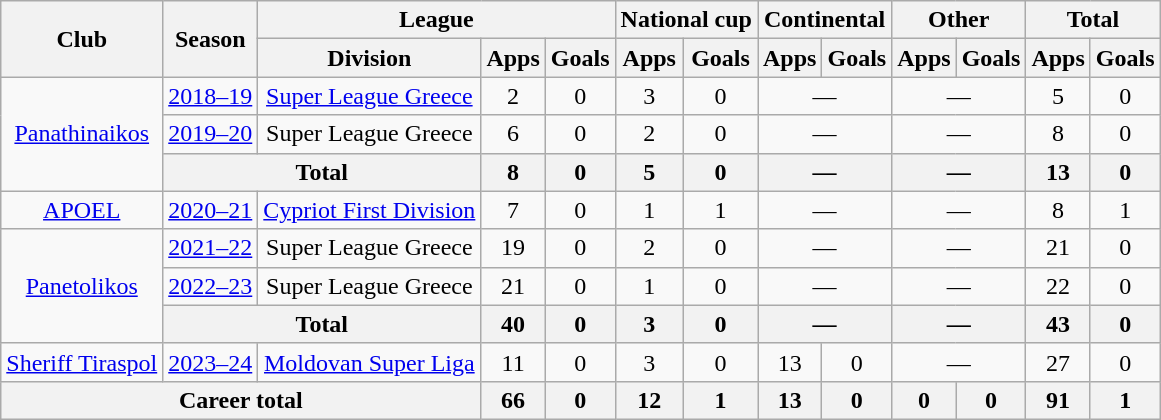<table class="wikitable" style="text-align: center;">
<tr>
<th rowspan="2">Club</th>
<th rowspan="2">Season</th>
<th colspan="3">League</th>
<th colspan="2">National cup</th>
<th colspan="2">Continental</th>
<th colspan="2">Other</th>
<th colspan="2">Total</th>
</tr>
<tr>
<th>Division</th>
<th>Apps</th>
<th>Goals</th>
<th>Apps</th>
<th>Goals</th>
<th>Apps</th>
<th>Goals</th>
<th>Apps</th>
<th>Goals</th>
<th>Apps</th>
<th>Goals</th>
</tr>
<tr>
<td rowspan="3"><a href='#'>Panathinaikos</a></td>
<td><a href='#'>2018–19</a></td>
<td><a href='#'>Super League Greece</a></td>
<td>2</td>
<td>0</td>
<td>3</td>
<td>0</td>
<td colspan="2">—</td>
<td colspan="2">—</td>
<td>5</td>
<td>0</td>
</tr>
<tr>
<td><a href='#'>2019–20</a></td>
<td>Super League Greece</td>
<td>6</td>
<td>0</td>
<td>2</td>
<td>0</td>
<td colspan="2">—</td>
<td colspan="2">—</td>
<td>8</td>
<td>0</td>
</tr>
<tr>
<th colspan="2">Total</th>
<th>8</th>
<th>0</th>
<th>5</th>
<th>0</th>
<th colspan="2">—</th>
<th colspan="2">—</th>
<th>13</th>
<th>0</th>
</tr>
<tr>
<td><a href='#'>APOEL</a></td>
<td><a href='#'>2020–21</a></td>
<td><a href='#'>Cypriot First Division</a></td>
<td>7</td>
<td>0</td>
<td>1</td>
<td>1</td>
<td colspan="2">—</td>
<td colspan="2">—</td>
<td>8</td>
<td>1</td>
</tr>
<tr>
<td rowspan="3"><a href='#'>Panetolikos</a></td>
<td><a href='#'>2021–22</a></td>
<td>Super League Greece</td>
<td>19</td>
<td>0</td>
<td>2</td>
<td>0</td>
<td colspan="2">—</td>
<td colspan="2">—</td>
<td>21</td>
<td>0</td>
</tr>
<tr>
<td><a href='#'>2022–23</a></td>
<td>Super League Greece</td>
<td>21</td>
<td>0</td>
<td>1</td>
<td>0</td>
<td colspan="2">—</td>
<td colspan="2">—</td>
<td>22</td>
<td>0</td>
</tr>
<tr>
<th colspan="2">Total</th>
<th>40</th>
<th>0</th>
<th>3</th>
<th>0</th>
<th colspan="2">—</th>
<th colspan="2">—</th>
<th>43</th>
<th>0</th>
</tr>
<tr>
<td><a href='#'>Sheriff Tiraspol</a></td>
<td><a href='#'>2023–24</a></td>
<td><a href='#'>Moldovan Super Liga</a></td>
<td>11</td>
<td>0</td>
<td>3</td>
<td>0</td>
<td>13</td>
<td>0</td>
<td colspan="2">—</td>
<td>27</td>
<td>0</td>
</tr>
<tr>
<th colspan="3">Career total</th>
<th>66</th>
<th>0</th>
<th>12</th>
<th>1</th>
<th>13</th>
<th>0</th>
<th>0</th>
<th>0</th>
<th>91</th>
<th>1</th>
</tr>
</table>
